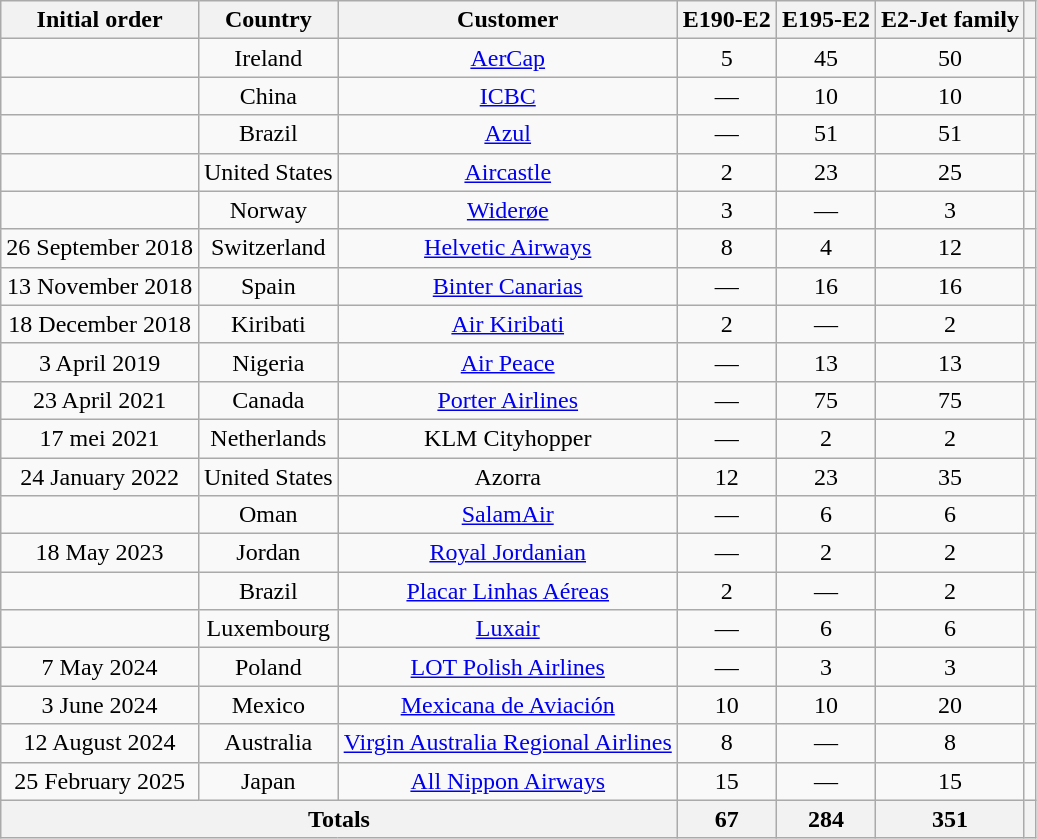<table class="wikitable sortable" style="text-align:center">
<tr>
<th>Initial order</th>
<th>Country</th>
<th>Customer</th>
<th>E190-E2</th>
<th>E195-E2</th>
<th>E2-Jet <strong>family</strong></th>
<th></th>
</tr>
<tr>
<td></td>
<td>Ireland</td>
<td><a href='#'>AerCap</a></td>
<td>5</td>
<td>45</td>
<td>50</td>
<td></td>
</tr>
<tr>
<td></td>
<td>China</td>
<td><a href='#'>ICBC</a></td>
<td>—</td>
<td>10</td>
<td>10</td>
<td></td>
</tr>
<tr>
<td></td>
<td>Brazil</td>
<td><a href='#'>Azul</a></td>
<td>—</td>
<td>51</td>
<td>51</td>
<td></td>
</tr>
<tr>
<td></td>
<td>United States</td>
<td><a href='#'>Aircastle</a></td>
<td>2</td>
<td>23</td>
<td>25</td>
<td></td>
</tr>
<tr>
<td></td>
<td>Norway</td>
<td><a href='#'>Widerøe</a></td>
<td>3</td>
<td>—</td>
<td>3</td>
<td></td>
</tr>
<tr>
<td>26 September 2018</td>
<td>Switzerland</td>
<td><a href='#'>Helvetic Airways</a></td>
<td>8</td>
<td>4</td>
<td>12</td>
<td></td>
</tr>
<tr>
<td>13 November 2018</td>
<td>Spain</td>
<td><a href='#'>Binter Canarias</a></td>
<td>—</td>
<td>16</td>
<td>16</td>
<td></td>
</tr>
<tr>
<td>18 December 2018</td>
<td>Kiribati</td>
<td><a href='#'>Air Kiribati</a></td>
<td>2</td>
<td>—</td>
<td>2</td>
<td></td>
</tr>
<tr>
<td>3 April 2019</td>
<td>Nigeria</td>
<td><a href='#'>Air Peace</a></td>
<td>—</td>
<td>13</td>
<td>13</td>
<td></td>
</tr>
<tr>
<td>23 April 2021</td>
<td>Canada</td>
<td><a href='#'>Porter Airlines</a></td>
<td>—</td>
<td>75</td>
<td>75</td>
<td></td>
</tr>
<tr>
<td>17 mei 2021</td>
<td>Netherlands</td>
<td>KLM Cityhopper</td>
<td>—</td>
<td>2</td>
<td>2</td>
<td></td>
</tr>
<tr>
<td>24 January 2022</td>
<td>United States</td>
<td>Azorra</td>
<td>12</td>
<td>23</td>
<td>35</td>
<td></td>
</tr>
<tr>
<td></td>
<td>Oman</td>
<td><a href='#'>SalamAir</a></td>
<td>—</td>
<td>6</td>
<td>6</td>
<td></td>
</tr>
<tr>
<td>18 May 2023</td>
<td>Jordan</td>
<td><a href='#'>Royal Jordanian</a></td>
<td>—</td>
<td>2</td>
<td>2</td>
<td></td>
</tr>
<tr>
<td></td>
<td>Brazil</td>
<td><a href='#'>Placar Linhas Aéreas</a></td>
<td>2</td>
<td>—</td>
<td>2</td>
<td></td>
</tr>
<tr>
<td></td>
<td>Luxembourg</td>
<td><a href='#'>Luxair</a></td>
<td>—</td>
<td>6</td>
<td>6</td>
<td></td>
</tr>
<tr>
<td>7 May 2024</td>
<td>Poland</td>
<td><a href='#'>LOT Polish Airlines</a></td>
<td>—</td>
<td>3</td>
<td>3</td>
<td></td>
</tr>
<tr>
<td>3 June 2024</td>
<td>Mexico</td>
<td><a href='#'>Mexicana de Aviación</a></td>
<td>10</td>
<td>10</td>
<td>20</td>
<td></td>
</tr>
<tr>
<td>12 August 2024</td>
<td>Australia</td>
<td><a href='#'>Virgin Australia Regional Airlines</a></td>
<td>8</td>
<td>—</td>
<td>8</td>
<td></td>
</tr>
<tr>
<td>25 February 2025</td>
<td>Japan</td>
<td><a href='#'>All Nippon Airways</a></td>
<td>15</td>
<td>—</td>
<td>15</td>
<td></td>
</tr>
<tr>
<th colspan="3">Totals</th>
<th>67</th>
<th>284</th>
<th>351</th>
<th></th>
</tr>
</table>
